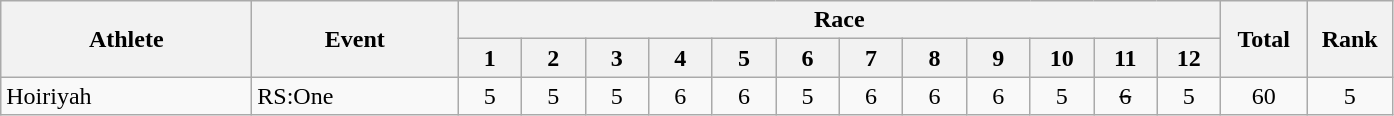<table class="wikitable" style="text-align:center">
<tr>
<th rowspan="2" width=160>Athlete</th>
<th rowspan="2" width=130>Event</th>
<th colspan="12">Race</th>
<th rowspan="2" width=50>Total</th>
<th rowspan="2" width=50>Rank</th>
</tr>
<tr>
<th width=35>1</th>
<th width=35>2</th>
<th width=35>3</th>
<th width=35>4</th>
<th width=35>5</th>
<th width=35>6</th>
<th width=35>7</th>
<th width=35>8</th>
<th width=35>9</th>
<th width=35>10</th>
<th width=35>11</th>
<th width=35>12</th>
</tr>
<tr>
<td align="left">Hoiriyah</td>
<td align="left">RS:One</td>
<td>5</td>
<td>5</td>
<td>5</td>
<td>6</td>
<td>6</td>
<td>5</td>
<td>6</td>
<td>6</td>
<td>6</td>
<td>5</td>
<td><s>6</s></td>
<td>5</td>
<td>60</td>
<td>5</td>
</tr>
</table>
